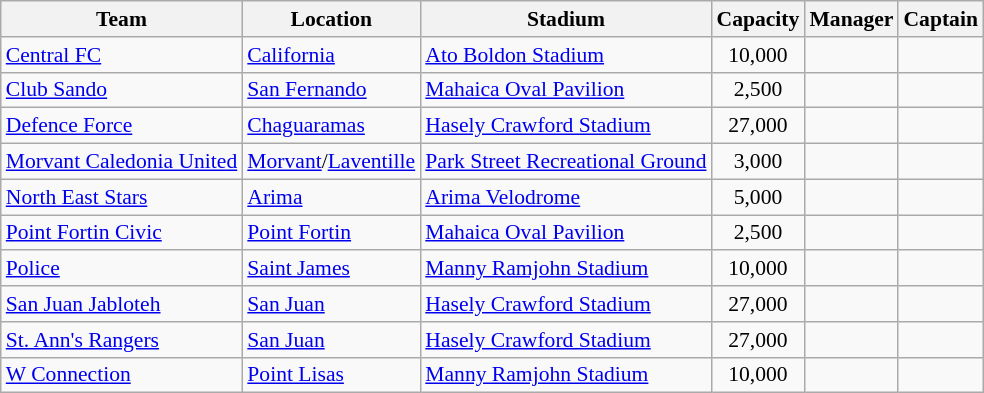<table class="sortable wikitable" style="font-size:90%;">
<tr>
<th>Team</th>
<th>Location</th>
<th>Stadium</th>
<th>Capacity</th>
<th>Manager</th>
<th>Captain</th>
</tr>
<tr>
<td><a href='#'>Central FC</a></td>
<td><a href='#'>California</a></td>
<td><a href='#'>Ato Boldon Stadium</a></td>
<td align=center>10,000</td>
<td> </td>
<td> </td>
</tr>
<tr>
<td><a href='#'>Club Sando</a></td>
<td><a href='#'>San Fernando</a></td>
<td><a href='#'>Mahaica Oval Pavilion</a></td>
<td align=center>2,500</td>
<td> </td>
<td> </td>
</tr>
<tr>
<td><a href='#'>Defence Force</a></td>
<td><a href='#'>Chaguaramas</a></td>
<td><a href='#'>Hasely Crawford Stadium</a></td>
<td align=center>27,000</td>
<td> </td>
<td> </td>
</tr>
<tr>
<td><a href='#'>Morvant Caledonia United</a></td>
<td><a href='#'>Morvant</a>/<a href='#'>Laventille</a></td>
<td><a href='#'>Park Street Recreational Ground</a></td>
<td align=center>3,000</td>
<td> </td>
<td> </td>
</tr>
<tr>
<td><a href='#'>North East Stars</a></td>
<td><a href='#'>Arima</a></td>
<td><a href='#'>Arima Velodrome</a></td>
<td align=center>5,000</td>
<td> </td>
<td> </td>
</tr>
<tr>
<td><a href='#'>Point Fortin Civic</a></td>
<td><a href='#'>Point Fortin</a></td>
<td><a href='#'>Mahaica Oval Pavilion</a></td>
<td align=center>2,500</td>
<td> </td>
<td> </td>
</tr>
<tr>
<td><a href='#'>Police</a></td>
<td><a href='#'>Saint James</a></td>
<td><a href='#'>Manny Ramjohn Stadium</a></td>
<td align=center>10,000</td>
<td> </td>
<td> </td>
</tr>
<tr>
<td><a href='#'>San Juan Jabloteh</a></td>
<td><a href='#'>San Juan</a></td>
<td><a href='#'>Hasely Crawford Stadium</a></td>
<td align=center>27,000</td>
<td> </td>
<td> </td>
</tr>
<tr>
<td><a href='#'>St. Ann's Rangers</a></td>
<td><a href='#'>San Juan</a></td>
<td><a href='#'>Hasely Crawford Stadium</a></td>
<td align=center>27,000</td>
<td> </td>
<td> </td>
</tr>
<tr>
<td><a href='#'>W Connection</a></td>
<td><a href='#'>Point Lisas</a></td>
<td><a href='#'>Manny Ramjohn Stadium</a></td>
<td align=center>10,000</td>
<td> </td>
<td> </td>
</tr>
</table>
